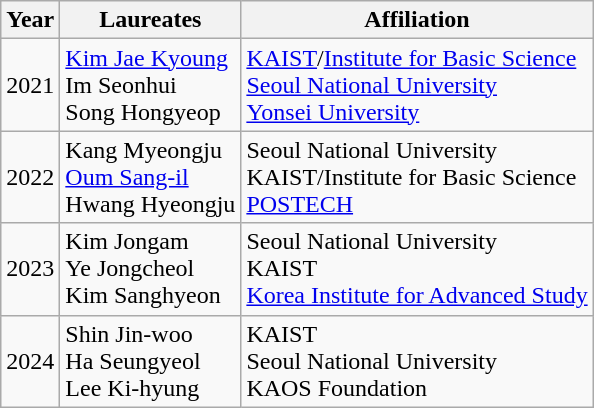<table class="wikitable">
<tr>
<th>Year</th>
<th>Laureates</th>
<th>Affiliation</th>
</tr>
<tr>
<td>2021</td>
<td><a href='#'>Kim Jae Kyoung</a><br>Im Seonhui<br>Song Hongyeop</td>
<td><a href='#'>KAIST</a>/<a href='#'>Institute for Basic Science</a><br><a href='#'>Seoul National University</a><br><a href='#'>Yonsei University</a></td>
</tr>
<tr>
<td>2022</td>
<td>Kang Myeongju<br><a href='#'>Oum Sang-il</a><br>Hwang Hyeongju</td>
<td>Seoul National University<br>KAIST/Institute for Basic Science<br><a href='#'>POSTECH</a></td>
</tr>
<tr>
<td>2023</td>
<td>Kim Jongam<br>Ye Jongcheol<br>Kim Sanghyeon</td>
<td>Seoul National University<br>KAIST<br><a href='#'>Korea Institute for Advanced Study</a></td>
</tr>
<tr>
<td>2024</td>
<td>Shin Jin-woo<br>Ha Seungyeol<br>Lee Ki-hyung</td>
<td>KAIST<br>Seoul National University<br>KAOS Foundation</td>
</tr>
</table>
